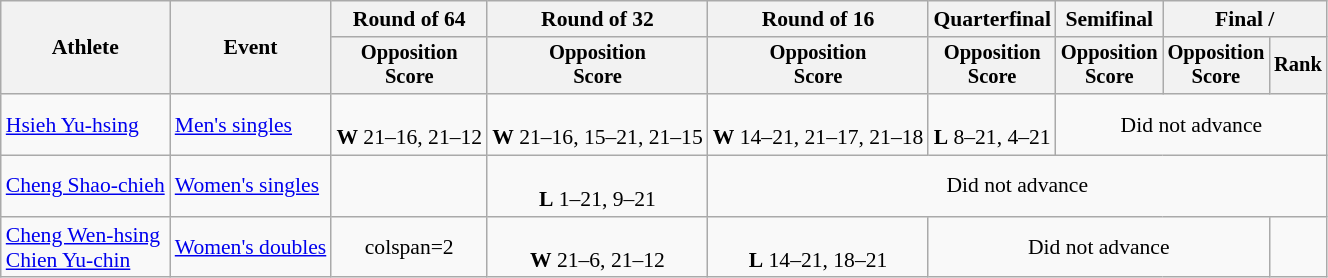<table class=wikitable style="font-size:90%">
<tr>
<th rowspan="2">Athlete</th>
<th rowspan="2">Event</th>
<th>Round of 64</th>
<th>Round of 32</th>
<th>Round of 16</th>
<th>Quarterfinal</th>
<th>Semifinal</th>
<th colspan=2>Final / </th>
</tr>
<tr style="font-size:95%">
<th>Opposition<br>Score</th>
<th>Opposition<br>Score</th>
<th>Opposition<br>Score</th>
<th>Opposition<br>Score</th>
<th>Opposition<br>Score</th>
<th>Opposition<br>Score</th>
<th>Rank</th>
</tr>
<tr align=center>
<td align=left><a href='#'>Hsieh Yu-hsing</a></td>
<td align=left><a href='#'>Men's singles</a></td>
<td> <br> <strong>W</strong> 21–16, 21–12</td>
<td> <br> <strong>W</strong> 21–16, 15–21, 21–15</td>
<td> <br> <strong>W</strong> 14–21, 21–17, 21–18</td>
<td> <br> <strong>L</strong> 8–21, 4–21</td>
<td colspan=3>Did not advance</td>
</tr>
<tr align=center>
<td align=left><a href='#'>Cheng Shao-chieh</a></td>
<td align=left><a href='#'>Women's singles</a></td>
<td></td>
<td> <br><strong>L</strong> 1–21, 9–21</td>
<td colspan=5>Did not advance</td>
</tr>
<tr align=center>
<td align=left><a href='#'>Cheng Wen-hsing</a><br><a href='#'>Chien Yu-chin</a></td>
<td><a href='#'>Women's doubles</a></td>
<td>colspan=2 </td>
<td><br> <strong>W</strong> 21–6, 21–12</td>
<td> <br> <strong>L</strong> 14–21, 18–21</td>
<td colspan=3>Did not advance</td>
</tr>
</table>
